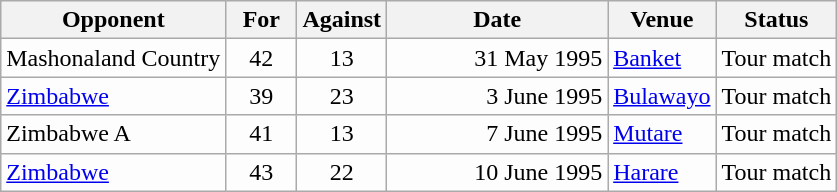<table class=wikitable>
<tr>
<th>Opponent</th>
<th>For</th>
<th>Against</th>
<th>Date</th>
<th>Venue</th>
<th>Status</th>
</tr>
<tr bgcolor=#fdfdfd>
<td>Mashonaland Country</td>
<td align=center width=40>42</td>
<td align=center width=40>13</td>
<td width=140 align=right>31 May 1995</td>
<td><a href='#'>Banket</a></td>
<td>Tour match</td>
</tr>
<tr bgcolor=#fdfdfd>
<td><a href='#'>Zimbabwe</a></td>
<td align=center width=40>39</td>
<td align=center width=40>23</td>
<td width=140 align=right>3 June 1995</td>
<td><a href='#'>Bulawayo</a></td>
<td>Tour match</td>
</tr>
<tr bgcolor=#fdfdfd>
<td>Zimbabwe A</td>
<td align=center width=40>41</td>
<td align=center width=40>13</td>
<td width=140 align=right>7 June 1995</td>
<td><a href='#'>Mutare</a></td>
<td>Tour match</td>
</tr>
<tr bgcolor=#fdfdfd>
<td><a href='#'>Zimbabwe</a></td>
<td align=center width=40>43</td>
<td align=center width=40>22</td>
<td width=140 align=right>10 June 1995</td>
<td><a href='#'>Harare</a></td>
<td>Tour match</td>
</tr>
</table>
